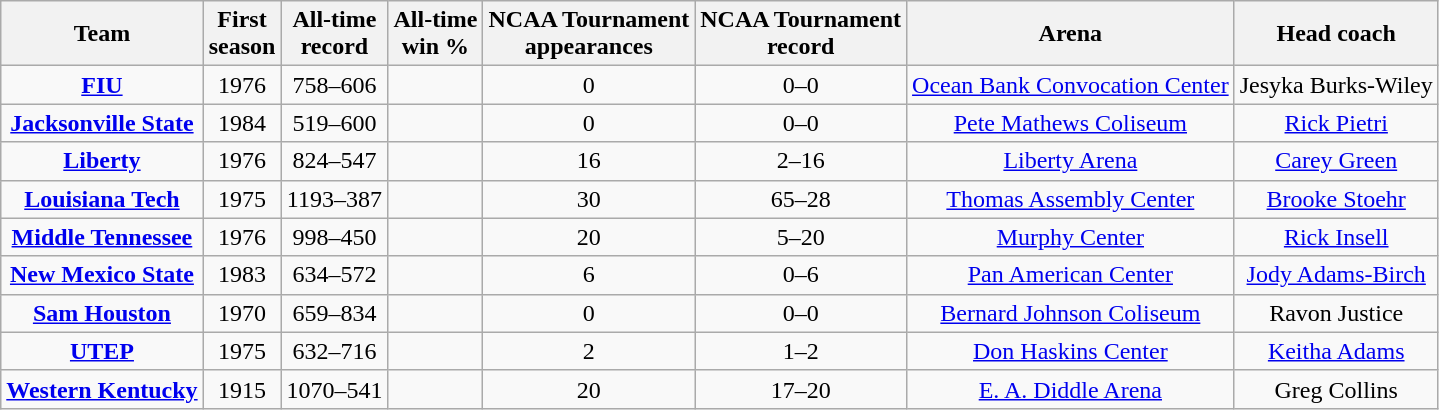<table class="wikitable sortable" style="text-align: center;">
<tr>
<th>Team</th>
<th>First<br>season</th>
<th>All-time<br>record</th>
<th>All-time<br>win %</th>
<th>NCAA Tournament<br>appearances</th>
<th>NCAA Tournament<br>record</th>
<th>Arena</th>
<th>Head coach</th>
</tr>
<tr>
<td><strong><a href='#'>FIU</a></strong></td>
<td>1976</td>
<td>758–606</td>
<td></td>
<td>0</td>
<td>0–0</td>
<td><a href='#'>Ocean Bank Convocation Center</a></td>
<td>Jesyka Burks-Wiley</td>
</tr>
<tr>
<td><strong><a href='#'>Jacksonville State</a></strong></td>
<td>1984</td>
<td>519–600</td>
<td></td>
<td>0</td>
<td>0–0</td>
<td><a href='#'>Pete Mathews Coliseum</a></td>
<td><a href='#'>Rick Pietri</a></td>
</tr>
<tr>
<td><strong><a href='#'>Liberty</a></strong></td>
<td>1976</td>
<td>824–547</td>
<td></td>
<td>16</td>
<td>2–16</td>
<td><a href='#'>Liberty Arena</a></td>
<td><a href='#'>Carey Green</a></td>
</tr>
<tr>
<td><strong><a href='#'>Louisiana Tech</a></strong></td>
<td>1975</td>
<td>1193–387</td>
<td></td>
<td>30</td>
<td>65–28</td>
<td><a href='#'>Thomas Assembly Center</a></td>
<td><a href='#'>Brooke Stoehr</a></td>
</tr>
<tr>
<td><strong><a href='#'>Middle Tennessee</a></strong></td>
<td>1976</td>
<td>998–450</td>
<td></td>
<td>20</td>
<td>5–20</td>
<td><a href='#'>Murphy Center</a></td>
<td><a href='#'>Rick Insell</a></td>
</tr>
<tr>
<td><strong><a href='#'>New Mexico State</a></strong></td>
<td>1983</td>
<td>634–572</td>
<td></td>
<td>6</td>
<td>0–6</td>
<td><a href='#'>Pan American Center</a></td>
<td><a href='#'>Jody Adams-Birch</a></td>
</tr>
<tr>
<td><strong><a href='#'>Sam Houston</a></strong></td>
<td>1970</td>
<td>659–834</td>
<td></td>
<td>0</td>
<td>0–0</td>
<td><a href='#'>Bernard Johnson Coliseum</a></td>
<td>Ravon Justice</td>
</tr>
<tr>
<td><strong><a href='#'>UTEP</a></strong></td>
<td>1975</td>
<td>632–716</td>
<td></td>
<td>2</td>
<td>1–2</td>
<td><a href='#'>Don Haskins Center</a></td>
<td><a href='#'>Keitha Adams</a></td>
</tr>
<tr>
<td><strong><a href='#'>Western Kentucky</a></strong></td>
<td>1915</td>
<td>1070–541</td>
<td></td>
<td>20</td>
<td>17–20</td>
<td><a href='#'>E. A. Diddle Arena</a></td>
<td>Greg Collins</td>
</tr>
</table>
